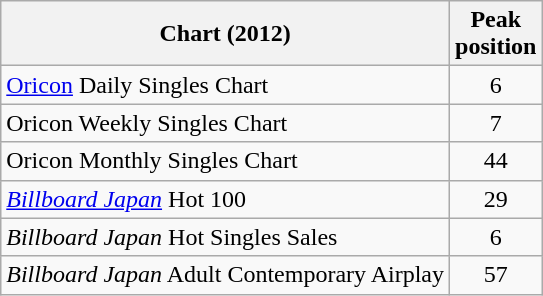<table class="wikitable sortable" border="1">
<tr>
<th>Chart (2012)</th>
<th>Peak<br>position</th>
</tr>
<tr>
<td><a href='#'>Oricon</a> Daily Singles Chart</td>
<td style="text-align:center;">6</td>
</tr>
<tr>
<td>Oricon Weekly Singles Chart</td>
<td style="text-align:center;">7</td>
</tr>
<tr>
<td>Oricon Monthly Singles Chart</td>
<td style="text-align:center;">44</td>
</tr>
<tr>
<td><em><a href='#'>Billboard Japan</a></em> Hot 100</td>
<td style="text-align:center;">29</td>
</tr>
<tr>
<td><em>Billboard Japan</em> Hot Singles Sales</td>
<td style="text-align:center;">6</td>
</tr>
<tr>
<td><em>Billboard Japan</em> Adult Contemporary Airplay</td>
<td style="text-align:center;">57</td>
</tr>
</table>
